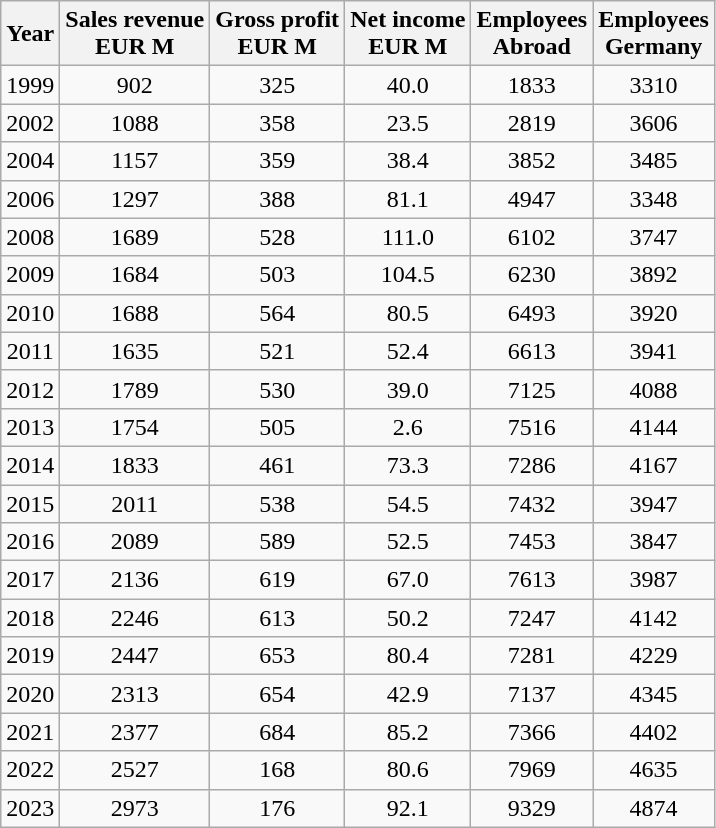<table class="wikitable centered zebra" style="text-align:center">
<tr>
<th>Year</th>
<th>Sales revenue<br>EUR M</th>
<th>Gross profit<br>EUR M</th>
<th>Net income<br>EUR M</th>
<th>Employees<br>Abroad</th>
<th>Employees<br>Germany</th>
</tr>
<tr>
<td>1999</td>
<td>902</td>
<td>325</td>
<td>40.0</td>
<td>1833</td>
<td>3310</td>
</tr>
<tr>
<td>2002</td>
<td>1088</td>
<td>358</td>
<td>23.5</td>
<td>2819</td>
<td>3606</td>
</tr>
<tr>
<td>2004</td>
<td>1157</td>
<td>359</td>
<td>38.4</td>
<td>3852</td>
<td>3485</td>
</tr>
<tr>
<td>2006</td>
<td>1297</td>
<td>388</td>
<td>81.1</td>
<td>4947</td>
<td>3348</td>
</tr>
<tr>
<td>2008</td>
<td>1689</td>
<td>528</td>
<td>111.0</td>
<td>6102</td>
<td>3747</td>
</tr>
<tr>
<td>2009</td>
<td>1684</td>
<td>503</td>
<td>104.5</td>
<td>6230</td>
<td>3892</td>
</tr>
<tr>
<td>2010</td>
<td>1688</td>
<td>564</td>
<td>80.5</td>
<td>6493</td>
<td>3920</td>
</tr>
<tr>
<td>2011</td>
<td>1635</td>
<td>521</td>
<td>52.4</td>
<td>6613</td>
<td>3941</td>
</tr>
<tr>
<td>2012</td>
<td>1789</td>
<td>530</td>
<td>39.0</td>
<td>7125</td>
<td>4088</td>
</tr>
<tr>
<td>2013</td>
<td>1754</td>
<td>505</td>
<td>2.6</td>
<td>7516</td>
<td>4144</td>
</tr>
<tr>
<td>2014</td>
<td>1833</td>
<td>461</td>
<td>73.3</td>
<td>7286</td>
<td>4167</td>
</tr>
<tr>
<td>2015</td>
<td>2011</td>
<td>538</td>
<td>54.5</td>
<td>7432</td>
<td>3947</td>
</tr>
<tr>
<td>2016</td>
<td>2089</td>
<td>589</td>
<td>52.5</td>
<td>7453</td>
<td>3847</td>
</tr>
<tr>
<td>2017</td>
<td>2136</td>
<td>619</td>
<td>67.0</td>
<td>7613</td>
<td>3987</td>
</tr>
<tr>
<td>2018</td>
<td>2246</td>
<td>613</td>
<td>50.2</td>
<td>7247</td>
<td>4142</td>
</tr>
<tr>
<td>2019</td>
<td>2447</td>
<td>653</td>
<td>80.4</td>
<td>7281</td>
<td>4229</td>
</tr>
<tr>
<td>2020</td>
<td>2313</td>
<td>654</td>
<td>42.9</td>
<td>7137</td>
<td>4345</td>
</tr>
<tr>
<td>2021</td>
<td>2377</td>
<td>684</td>
<td>85.2</td>
<td>7366</td>
<td>4402</td>
</tr>
<tr>
<td>2022</td>
<td>2527</td>
<td>168</td>
<td>80.6</td>
<td>7969</td>
<td>4635</td>
</tr>
<tr>
<td>2023</td>
<td>2973</td>
<td>176</td>
<td>92.1</td>
<td>9329</td>
<td>4874</td>
</tr>
</table>
